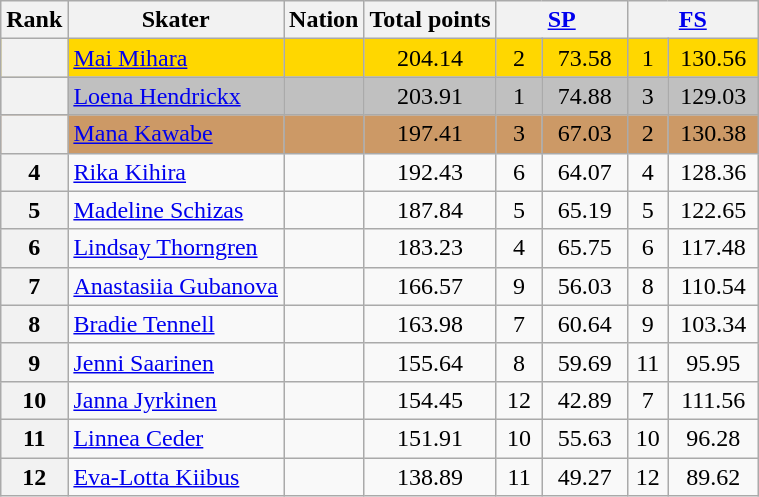<table class="wikitable sortable" style="text-align:left">
<tr>
<th scope="col">Rank</th>
<th scope="col">Skater</th>
<th scope="col">Nation</th>
<th scope="col">Total points</th>
<th scope="col" colspan="2" width="80px"><a href='#'>SP</a></th>
<th scope="col" colspan="2" width="80px"><a href='#'>FS</a></th>
</tr>
<tr bgcolor="gold">
<th scope="row"></th>
<td><a href='#'>Mai Mihara</a></td>
<td></td>
<td align="center">204.14</td>
<td align="center">2</td>
<td align="center">73.58</td>
<td align="center">1</td>
<td align="center">130.56</td>
</tr>
<tr bgcolor="silver">
<th scope="row"></th>
<td><a href='#'>Loena Hendrickx</a></td>
<td></td>
<td align="center">203.91</td>
<td align="center">1</td>
<td align="center">74.88</td>
<td align="center">3</td>
<td align="center">129.03</td>
</tr>
<tr bgcolor="cc9966">
<th scope="row"></th>
<td><a href='#'>Mana Kawabe</a></td>
<td></td>
<td align="center">197.41</td>
<td align="center">3</td>
<td align="center">67.03</td>
<td align="center">2</td>
<td align="center">130.38</td>
</tr>
<tr>
<th scope="row">4</th>
<td><a href='#'>Rika Kihira</a></td>
<td></td>
<td align="center">192.43</td>
<td align="center">6</td>
<td align="center">64.07</td>
<td align="center">4</td>
<td align="center">128.36</td>
</tr>
<tr>
<th scope="row">5</th>
<td><a href='#'>Madeline Schizas</a></td>
<td></td>
<td align="center">187.84</td>
<td align="center">5</td>
<td align="center">65.19</td>
<td align="center">5</td>
<td align="center">122.65</td>
</tr>
<tr>
<th scope="row">6</th>
<td><a href='#'>Lindsay Thorngren</a></td>
<td></td>
<td align="center">183.23</td>
<td align="center">4</td>
<td align="center">65.75</td>
<td align="center">6</td>
<td align="center">117.48</td>
</tr>
<tr>
<th scope="row">7</th>
<td><a href='#'>Anastasiia Gubanova</a></td>
<td></td>
<td align="center">166.57</td>
<td align="center">9</td>
<td align="center">56.03</td>
<td align="center">8</td>
<td align="center">110.54</td>
</tr>
<tr>
<th scope="row">8</th>
<td><a href='#'>Bradie Tennell</a></td>
<td></td>
<td align="center">163.98</td>
<td align="center">7</td>
<td align="center">60.64</td>
<td align="center">9</td>
<td align="center">103.34</td>
</tr>
<tr>
<th scope="row">9</th>
<td><a href='#'>Jenni Saarinen</a></td>
<td></td>
<td align="center">155.64</td>
<td align="center">8</td>
<td align="center">59.69</td>
<td align="center">11</td>
<td align="center">95.95</td>
</tr>
<tr>
<th scope="row">10</th>
<td><a href='#'>Janna Jyrkinen</a></td>
<td></td>
<td align="center">154.45</td>
<td align="center">12</td>
<td align="center">42.89</td>
<td align="center">7</td>
<td align="center">111.56</td>
</tr>
<tr>
<th scope="row">11</th>
<td><a href='#'>Linnea Ceder</a></td>
<td></td>
<td align="center">151.91</td>
<td align="center">10</td>
<td align="center">55.63</td>
<td align="center">10</td>
<td align="center">96.28</td>
</tr>
<tr>
<th scope="row">12</th>
<td><a href='#'>Eva-Lotta Kiibus</a></td>
<td></td>
<td align="center">138.89</td>
<td align="center">11</td>
<td align="center">49.27</td>
<td align="center">12</td>
<td align="center">89.62</td>
</tr>
</table>
